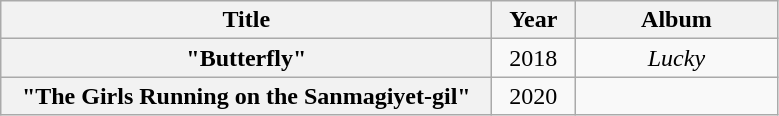<table class="wikitable plainrowheaders" style="text-align:center;">
<tr>
<th scope="col" style="width:20em">Title</th>
<th scope="col" style="width:3em">Year</th>
<th scope="col" style="width:8em;">Album</th>
</tr>
<tr>
<th scope="row">"Butterfly"</th>
<td>2018</td>
<td><em>Lucky</em></td>
</tr>
<tr>
<th scope="row">"The Girls Running on the Sanmagiyet-gil"<br></th>
<td>2020</td>
<td></td>
</tr>
</table>
